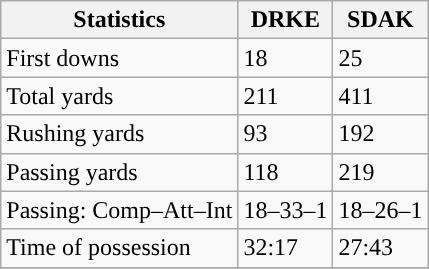<table class="wikitable" style="float: left;">
<tr>
<th>Statistics</th>
<th>DRKE</th>
<th>SDAK</th>
</tr>
<tr>
<td>First downs</td>
<td>18</td>
<td>25</td>
</tr>
<tr>
<td>Total yards</td>
<td>211</td>
<td>411</td>
</tr>
<tr>
<td>Rushing yards</td>
<td>93</td>
<td>192</td>
</tr>
<tr>
<td>Passing yards</td>
<td>118</td>
<td>219</td>
</tr>
<tr>
<td>Passing: Comp–Att–Int</td>
<td>18–33–1</td>
<td>18–26–1</td>
</tr>
<tr>
<td>Time of possession</td>
<td>32:17</td>
<td>27:43</td>
</tr>
<tr>
</tr>
</table>
